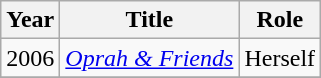<table class="wikitable">
<tr>
<th>Year</th>
<th>Title</th>
<th>Role</th>
</tr>
<tr>
<td>2006</td>
<td><em><a href='#'>Oprah & Friends</a></em></td>
<td>Herself</td>
</tr>
<tr>
</tr>
</table>
